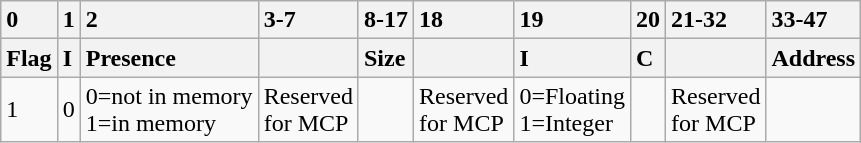<table class="wikitable">
<tr>
<th scope="col" style="text-align: left;">0</th>
<th scope="col" style="text-align: left;">1</th>
<th scope="col" style="text-align: left;">2</th>
<th scope="col" style="text-align: left;">3-7</th>
<th scope="col" style="text-align: left;">8-17</th>
<th scope="col" style="text-align: left;">18</th>
<th scope="col" style="text-align: left;">19</th>
<th scope="col" style="text-align: left;">20</th>
<th scope="col" style="text-align: left;">21-32</th>
<th scope="col" style="text-align: left;">33-47</th>
</tr>
<tr>
<th scope="col" style="text-align: left;">Flag</th>
<th scope="col" style="text-align: left;">I</th>
<th scope="col" style="text-align: left;">Presence</th>
<th scope="col" style="text-align: left;"></th>
<th scope="col" style="text-align: left;">Size</th>
<th scope="col" style="text-align: left;"></th>
<th scope="col" style="text-align: left;">I</th>
<th scope="col" style="text-align: left;">C</th>
<th scope="col" style="text-align: left;"></th>
<th scope="col" style="text-align: left;">Address</th>
</tr>
<tr>
<td scope="col" style="text-align: left;">1</td>
<td scope="col" style="text-align: left;">0</td>
<td scope="col" style="text-align: left;">0=not in memory<br>1=in memory</td>
<td scope="col" style="text-align: left;">Reserved<br>for MCP</td>
<td scope="col" style="text-align: left;"></td>
<td scope="col" style="text-align: left;">Reserved<br>for MCP</td>
<td scope="col" style="text-align: left;">0=Floating<br>1=Integer</td>
<td scope="col" style="text-align: left;"></td>
<td scope="col" style="text-align: left;">Reserved<br>for MCP</td>
</tr>
</table>
